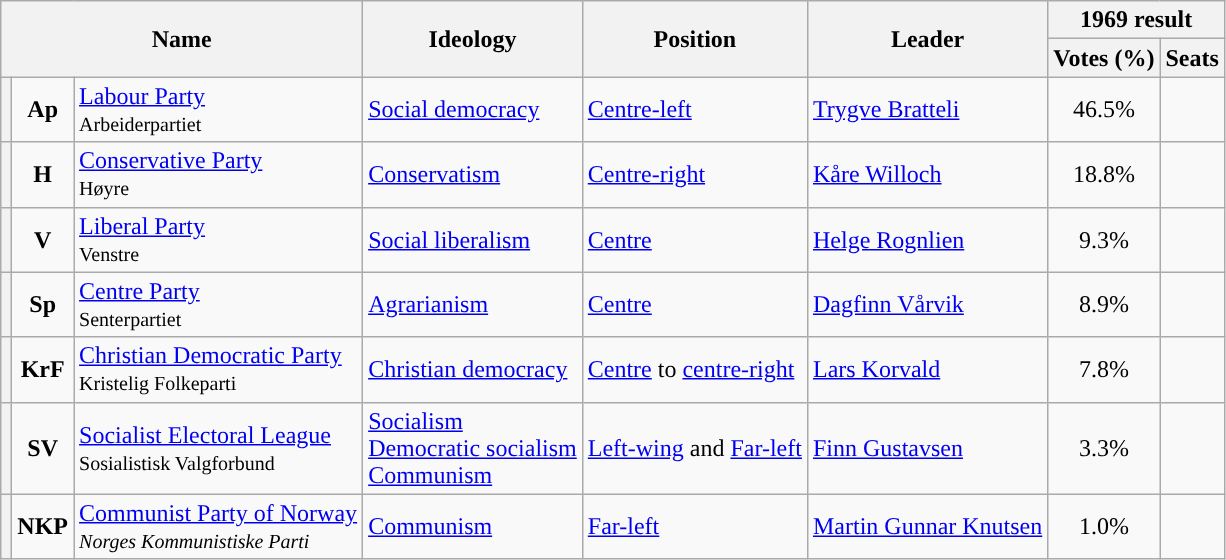<table class="wikitable">
<tr>
<th rowspan=2 colspan=3 width=225px>Name</th>
<th rowspan=2>Ideology</th>
<th rowspan=2>Position</th>
<th rowspan=2>Leader</th>
<th colspan=2>1969 result</th>
</tr>
<tr>
<th>Votes (%)</th>
<th>Seats</th>
</tr>
<tr>
<th style="background:"></th>
<td align=center><strong>Ap</strong></td>
<td><a href='#'>Labour Party</a><br><small>Arbeiderpartiet</small></td>
<td><a href='#'>Social democracy</a></td>
<td><a href='#'>Centre-left</a></td>
<td><a href='#'>Trygve Bratteli</a></td>
<td align=center>46.5%</td>
<td></td>
</tr>
<tr>
<th style="background:"></th>
<td align=center><strong>H</strong></td>
<td><a href='#'>Conservative Party</a><br><small>Høyre</small></td>
<td><a href='#'>Conservatism</a></td>
<td><a href='#'>Centre-right</a></td>
<td><a href='#'>Kåre Willoch</a></td>
<td align=center>18.8%</td>
<td></td>
</tr>
<tr>
<th style="background:"></th>
<td align="center"><strong>V</strong></td>
<td><a href='#'>Liberal Party</a><br><small>Venstre</small></td>
<td><a href='#'>Social liberalism</a></td>
<td><a href='#'>Centre</a></td>
<td><a href='#'>Helge Rognlien</a></td>
<td align="center">9.3%</td>
<td></td>
</tr>
<tr>
<th style="background:"></th>
<td align="center"><strong>Sp</strong></td>
<td><a href='#'>Centre Party</a><br><small>Senterpartiet</small></td>
<td><a href='#'>Agrarianism</a></td>
<td><a href='#'>Centre</a></td>
<td><a href='#'>Dagfinn Vårvik</a></td>
<td align="center">8.9%</td>
<td></td>
</tr>
<tr>
<th style="background:"></th>
<td align="center"><strong>KrF</strong></td>
<td><a href='#'>Christian Democratic Party</a><br><small>Kristelig Folkeparti</small></td>
<td><a href='#'>Christian democracy</a></td>
<td><a href='#'>Centre</a> to <a href='#'>centre-right</a></td>
<td><a href='#'>Lars Korvald</a></td>
<td align="center">7.8%</td>
<td></td>
</tr>
<tr>
<th style="background:"></th>
<td align="center"><strong>SV</strong></td>
<td><a href='#'>Socialist Electoral League</a><br><small>Sosialistisk Valgforbund</small></td>
<td><a href='#'>Socialism</a><br><a href='#'>Democratic socialism</a><br><a href='#'>Communism</a></td>
<td><a href='#'>Left-wing</a> and <a href='#'>Far-left</a></td>
<td><a href='#'>Finn Gustavsen</a></td>
<td align="center">3.3%</td>
<td></td>
</tr>
<tr>
<th style="background:"></th>
<td align="center"><strong>NKP</strong></td>
<td><a href='#'>Communist Party of Norway</a><br><small><em>Norges Kommunistiske Parti</em></small></td>
<td><a href='#'>Communism</a></td>
<td><a href='#'>Far-left</a></td>
<td><a href='#'>Martin Gunnar Knutsen</a></td>
<td align="center">1.0%</td>
<td></td>
</tr>
</table>
